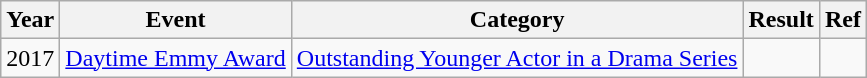<table class="wikitable">
<tr>
<th>Year</th>
<th>Event</th>
<th>Category</th>
<th>Result</th>
<th>Ref</th>
</tr>
<tr>
<td>2017</td>
<td><a href='#'>Daytime Emmy Award</a></td>
<td><a href='#'>Outstanding Younger Actor in a Drama Series</a></td>
<td></td>
<td></td>
</tr>
</table>
